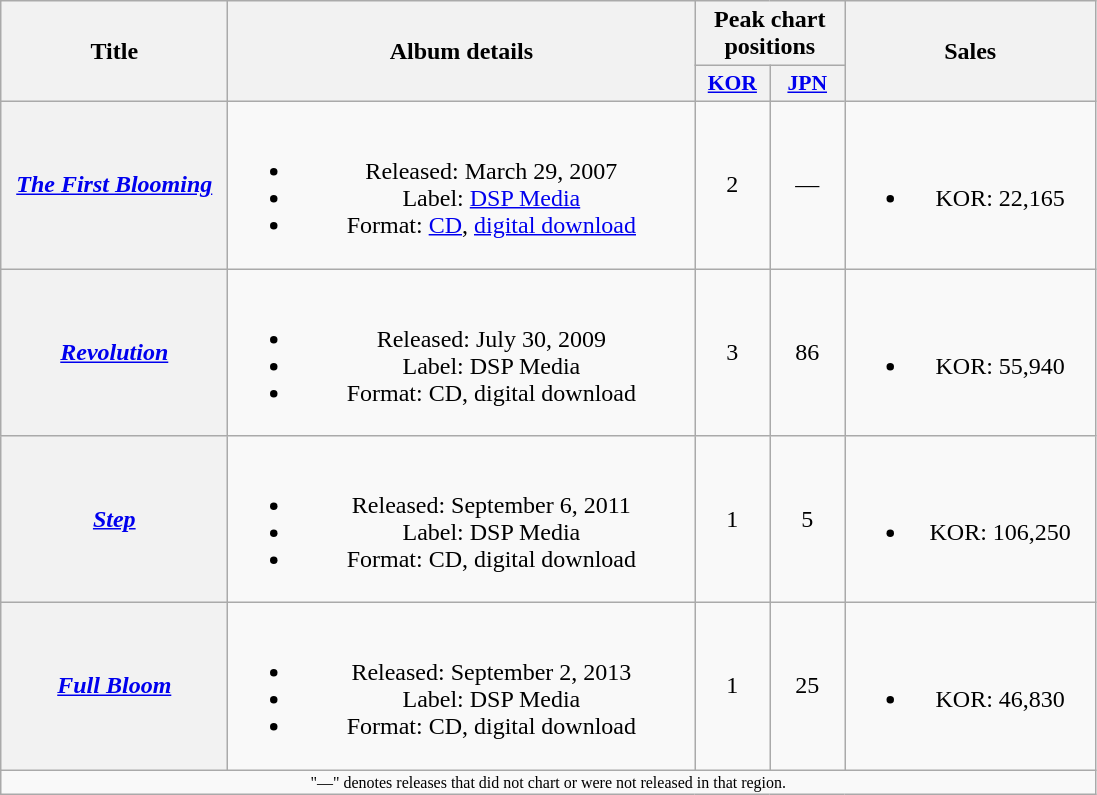<table class="wikitable plainrowheaders" style="text-align:center;">
<tr>
<th scope="col" rowspan="2" style="width:9em;">Title</th>
<th scope="col" rowspan="2" style="width:19em;">Album details</th>
<th colspan="2" scope="col">Peak chart positions</th>
<th scope="col" rowspan="2" style="width:10em;">Sales</th>
</tr>
<tr>
<th scope="col" style="width:3em;font-size:90%;"><a href='#'>KOR</a><br></th>
<th scope="col" style="width:3em;font-size:90%;"><a href='#'>JPN</a><br></th>
</tr>
<tr>
<th scope="row"><em><a href='#'>The First Blooming</a></em></th>
<td><br><ul><li>Released: March 29, 2007</li><li>Label: <a href='#'>DSP Media</a></li><li>Format: <a href='#'>CD</a>, <a href='#'>digital download</a></li></ul></td>
<td>2</td>
<td>—</td>
<td><br><ul><li>KOR: 22,165</li></ul></td>
</tr>
<tr>
<th scope="row"><em><a href='#'>Revolution</a></em></th>
<td><br><ul><li>Released: July 30, 2009</li><li>Label: DSP Media</li><li>Format: CD, digital download</li></ul></td>
<td>3</td>
<td>86</td>
<td><br><ul><li>KOR: 55,940</li></ul></td>
</tr>
<tr>
<th scope="row"><em><a href='#'>Step</a></em></th>
<td><br><ul><li>Released: September 6, 2011</li><li>Label: DSP Media</li><li>Format: CD, digital download</li></ul></td>
<td>1</td>
<td>5</td>
<td><br><ul><li>KOR: 106,250</li></ul></td>
</tr>
<tr>
<th scope="row"><em><a href='#'>Full Bloom</a></em></th>
<td><br><ul><li>Released: September 2, 2013</li><li>Label: DSP Media</li><li>Format: CD, digital download</li></ul></td>
<td>1</td>
<td>25</td>
<td><br><ul><li>KOR: 46,830</li></ul></td>
</tr>
<tr>
<td colspan="5" style="font-size:8pt;">"—" denotes releases that did not chart or were not released in that region.</td>
</tr>
</table>
